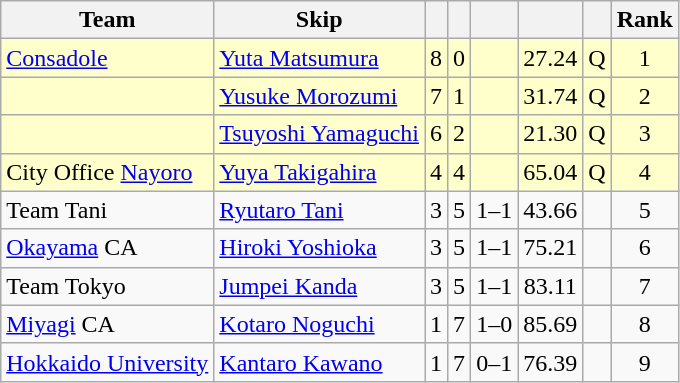<table class="wikitable sortable" style="text-align: center;">
<tr>
<th>Team</th>
<th>Skip</th>
<th></th>
<th></th>
<th></th>
<th></th>
<th></th>
<th>Rank</th>
</tr>
<tr style="background: #ffc;">
<td style="text-align: left;"> <a href='#'>Consadole</a></td>
<td style="text-align: left;"><a href='#'>Yuta Matsumura</a></td>
<td>8</td>
<td>0</td>
<td></td>
<td>27.24</td>
<td>Q</td>
<td>1</td>
</tr>
<tr style="background: #ffc;">
<td style="text-align: left;"> </td>
<td style="text-align: left;"><a href='#'>Yusuke Morozumi</a></td>
<td>7</td>
<td>1</td>
<td></td>
<td>31.74</td>
<td>Q</td>
<td>2</td>
</tr>
<tr style="background: #ffc;">
<td style="text-align: left;"> </td>
<td style="text-align: left;"><a href='#'>Tsuyoshi Yamaguchi</a></td>
<td>6</td>
<td>2</td>
<td></td>
<td>21.30</td>
<td>Q</td>
<td>3</td>
</tr>
<tr style="background: #ffc;">
<td style="text-align: left;"> City Office <a href='#'>Nayoro</a></td>
<td style="text-align: left;"><a href='#'>Yuya Takigahira</a></td>
<td>4</td>
<td>4</td>
<td></td>
<td>65.04</td>
<td>Q</td>
<td>4</td>
</tr>
<tr>
<td style="text-align: left;"> Team Tani</td>
<td style="text-align: left;"><a href='#'>Ryutaro Tani</a></td>
<td>3</td>
<td>5</td>
<td>1–1</td>
<td>43.66</td>
<td></td>
<td>5</td>
</tr>
<tr>
<td style="text-align: left;"> <a href='#'>Okayama</a> CA</td>
<td style="text-align: left;"><a href='#'>Hiroki Yoshioka</a></td>
<td>3</td>
<td>5</td>
<td>1–1</td>
<td>75.21</td>
<td></td>
<td>6</td>
</tr>
<tr>
<td style="text-align: left;"> Team Tokyo</td>
<td style="text-align: left;"><a href='#'>Jumpei Kanda</a></td>
<td>3</td>
<td>5</td>
<td>1–1</td>
<td>83.11</td>
<td></td>
<td>7</td>
</tr>
<tr>
<td style="text-align: left;"> <a href='#'>Miyagi</a> CA</td>
<td style="text-align: left;"><a href='#'>Kotaro Noguchi</a></td>
<td>1</td>
<td>7</td>
<td>1–0</td>
<td>85.69</td>
<td></td>
<td>8</td>
</tr>
<tr>
<td style="text-align: left;"> <a href='#'>Hokkaido University</a></td>
<td style="text-align: left;"><a href='#'>Kantaro Kawano</a></td>
<td>1</td>
<td>7</td>
<td>0–1</td>
<td>76.39</td>
<td></td>
<td>9</td>
</tr>
</table>
